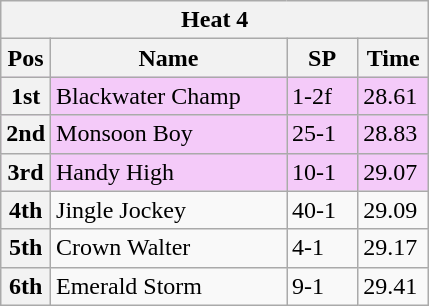<table class="wikitable">
<tr>
<th colspan="6">Heat 4</th>
</tr>
<tr>
<th width=20>Pos</th>
<th width=150>Name</th>
<th width=40>SP</th>
<th width=40>Time</th>
</tr>
<tr style="background: #f4caf9;">
<th>1st</th>
<td>Blackwater Champ</td>
<td>1-2f</td>
<td>28.61</td>
</tr>
<tr style="background: #f4caf9;">
<th>2nd</th>
<td>Monsoon Boy</td>
<td>25-1</td>
<td>28.83</td>
</tr>
<tr style="background: #f4caf9;">
<th>3rd</th>
<td>Handy High</td>
<td>10-1</td>
<td>29.07</td>
</tr>
<tr>
<th>4th</th>
<td>Jingle Jockey</td>
<td>40-1</td>
<td>29.09</td>
</tr>
<tr>
<th>5th</th>
<td>Crown Walter</td>
<td>4-1</td>
<td>29.17</td>
</tr>
<tr>
<th>6th</th>
<td>Emerald Storm</td>
<td>9-1</td>
<td>29.41</td>
</tr>
</table>
